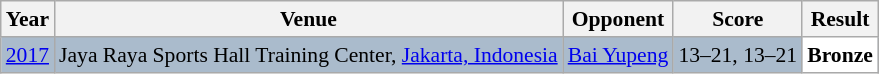<table class="sortable wikitable" style="font-size: 90%;">
<tr>
<th>Year</th>
<th>Venue</th>
<th>Opponent</th>
<th>Score</th>
<th>Result</th>
</tr>
<tr style="background:#AABBCC">
<td align="center"><a href='#'>2017</a></td>
<td align="left">Jaya Raya Sports Hall Training Center, <a href='#'>Jakarta, Indonesia</a></td>
<td align="left"> <a href='#'>Bai Yupeng</a></td>
<td align="left">13–21, 13–21</td>
<td style="text-align:left; background:white"> <strong>Bronze</strong></td>
</tr>
</table>
